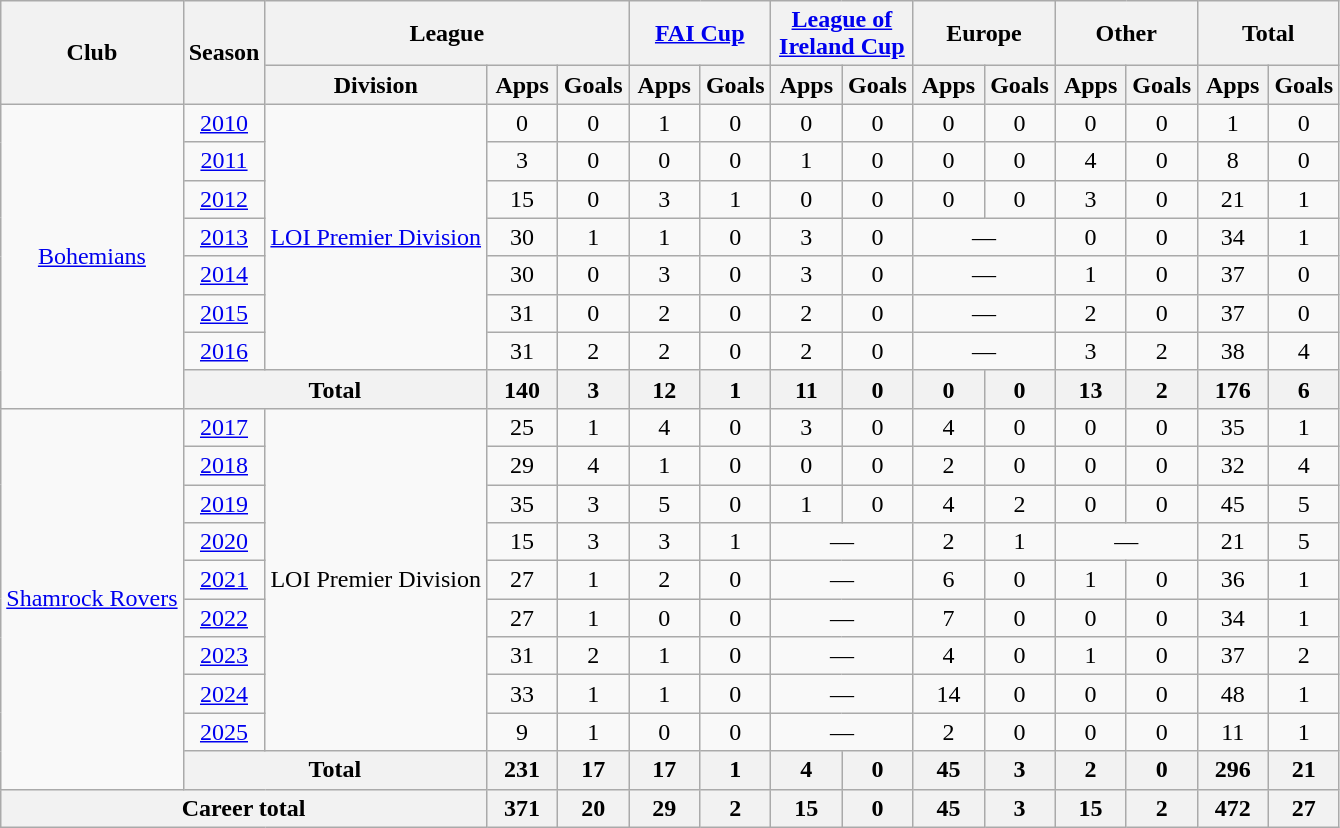<table class="wikitable" style="text-align:center">
<tr>
<th rowspan="2">Club</th>
<th rowspan="2">Season</th>
<th colspan="3">League</th>
<th colspan="2"><a href='#'>FAI Cup</a></th>
<th colspan="2"><a href='#'>League of Ireland Cup</a></th>
<th colspan="2">Europe</th>
<th colspan="2">Other</th>
<th colspan="2">Total</th>
</tr>
<tr>
<th>Division</th>
<th width="40">Apps</th>
<th width="40">Goals</th>
<th width="40">Apps</th>
<th width="40">Goals</th>
<th width="40">Apps</th>
<th width="40">Goals</th>
<th width="40">Apps</th>
<th width="40">Goals</th>
<th width="40">Apps</th>
<th width="40">Goals</th>
<th width="40">Apps</th>
<th width="40">Goals</th>
</tr>
<tr>
<td rowspan="8"><a href='#'>Bohemians</a></td>
<td><a href='#'>2010</a></td>
<td rowspan="7"><a href='#'>LOI Premier Division</a></td>
<td>0</td>
<td>0</td>
<td>1</td>
<td>0</td>
<td>0</td>
<td>0</td>
<td>0</td>
<td>0</td>
<td>0</td>
<td>0</td>
<td>1</td>
<td>0</td>
</tr>
<tr>
<td><a href='#'>2011</a></td>
<td>3</td>
<td>0</td>
<td>0</td>
<td>0</td>
<td>1</td>
<td>0</td>
<td>0</td>
<td>0</td>
<td>4</td>
<td>0</td>
<td>8</td>
<td>0</td>
</tr>
<tr>
<td><a href='#'>2012</a></td>
<td>15</td>
<td>0</td>
<td>3</td>
<td>1</td>
<td>0</td>
<td>0</td>
<td>0</td>
<td>0</td>
<td>3</td>
<td>0</td>
<td>21</td>
<td>1</td>
</tr>
<tr>
<td><a href='#'>2013</a></td>
<td>30</td>
<td>1</td>
<td>1</td>
<td>0</td>
<td>3</td>
<td>0</td>
<td colspan="2">—</td>
<td>0</td>
<td>0</td>
<td>34</td>
<td>1</td>
</tr>
<tr>
<td><a href='#'>2014</a></td>
<td>30</td>
<td>0</td>
<td>3</td>
<td>0</td>
<td>3</td>
<td>0</td>
<td colspan="2">—</td>
<td>1</td>
<td>0</td>
<td>37</td>
<td>0</td>
</tr>
<tr>
<td><a href='#'>2015</a></td>
<td>31</td>
<td>0</td>
<td>2</td>
<td>0</td>
<td>2</td>
<td>0</td>
<td colspan="2">—</td>
<td>2</td>
<td>0</td>
<td>37</td>
<td>0</td>
</tr>
<tr>
<td><a href='#'>2016</a></td>
<td>31</td>
<td>2</td>
<td>2</td>
<td>0</td>
<td>2</td>
<td>0</td>
<td colspan="2">—</td>
<td>3</td>
<td>2</td>
<td>38</td>
<td>4</td>
</tr>
<tr>
<th colspan="2">Total</th>
<th>140</th>
<th>3</th>
<th>12</th>
<th>1</th>
<th>11</th>
<th>0</th>
<th>0</th>
<th>0</th>
<th>13</th>
<th>2</th>
<th>176</th>
<th>6</th>
</tr>
<tr>
<td rowspan="10"><a href='#'>Shamrock Rovers</a></td>
<td><a href='#'>2017</a></td>
<td rowspan="9">LOI Premier Division</td>
<td>25</td>
<td>1</td>
<td>4</td>
<td>0</td>
<td>3</td>
<td>0</td>
<td>4</td>
<td>0</td>
<td>0</td>
<td>0</td>
<td>35</td>
<td>1</td>
</tr>
<tr>
<td><a href='#'>2018</a></td>
<td>29</td>
<td>4</td>
<td>1</td>
<td>0</td>
<td>0</td>
<td>0</td>
<td>2</td>
<td>0</td>
<td>0</td>
<td>0</td>
<td>32</td>
<td>4</td>
</tr>
<tr>
<td><a href='#'>2019</a></td>
<td>35</td>
<td>3</td>
<td>5</td>
<td>0</td>
<td>1</td>
<td>0</td>
<td>4</td>
<td>2</td>
<td>0</td>
<td>0</td>
<td>45</td>
<td>5</td>
</tr>
<tr>
<td><a href='#'>2020</a></td>
<td>15</td>
<td>3</td>
<td>3</td>
<td>1</td>
<td colspan="2">—</td>
<td>2</td>
<td>1</td>
<td colspan="2">—</td>
<td>21</td>
<td>5</td>
</tr>
<tr>
<td><a href='#'>2021</a></td>
<td>27</td>
<td>1</td>
<td>2</td>
<td>0</td>
<td colspan="2">—</td>
<td>6</td>
<td>0</td>
<td>1</td>
<td>0</td>
<td>36</td>
<td>1</td>
</tr>
<tr>
<td><a href='#'>2022</a></td>
<td>27</td>
<td>1</td>
<td>0</td>
<td>0</td>
<td colspan="2">—</td>
<td>7</td>
<td>0</td>
<td>0</td>
<td>0</td>
<td>34</td>
<td>1</td>
</tr>
<tr>
<td><a href='#'>2023</a></td>
<td>31</td>
<td>2</td>
<td>1</td>
<td>0</td>
<td colspan="2">—</td>
<td>4</td>
<td>0</td>
<td>1</td>
<td>0</td>
<td>37</td>
<td>2</td>
</tr>
<tr>
<td><a href='#'>2024</a></td>
<td>33</td>
<td>1</td>
<td>1</td>
<td>0</td>
<td colspan="2">—</td>
<td>14</td>
<td>0</td>
<td>0</td>
<td>0</td>
<td>48</td>
<td>1</td>
</tr>
<tr>
<td><a href='#'>2025</a></td>
<td>9</td>
<td>1</td>
<td>0</td>
<td>0</td>
<td colspan="2">—</td>
<td>2</td>
<td>0</td>
<td>0</td>
<td>0</td>
<td>11</td>
<td>1</td>
</tr>
<tr>
<th colspan="2">Total</th>
<th>231</th>
<th>17</th>
<th>17</th>
<th>1</th>
<th>4</th>
<th>0</th>
<th>45</th>
<th>3</th>
<th>2</th>
<th>0</th>
<th>296</th>
<th>21</th>
</tr>
<tr>
<th colspan="3">Career total</th>
<th>371</th>
<th>20</th>
<th>29</th>
<th>2</th>
<th>15</th>
<th>0</th>
<th>45</th>
<th>3</th>
<th>15</th>
<th>2</th>
<th>472</th>
<th>27</th>
</tr>
</table>
